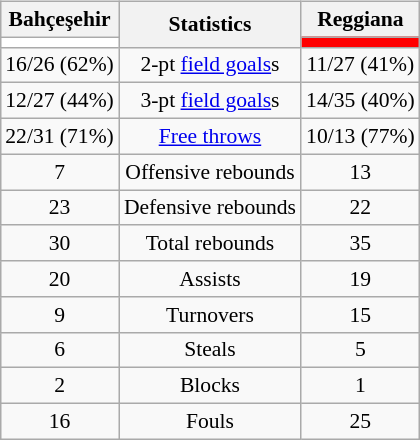<table style="width:100%;">
<tr>
<td valign=top align=right width=33%><br>













</td>
<td style="vertical-align:top; align:center; width:33%;"><br><table style="width:100%;">
<tr>
<td style="width=50%;"></td>
<td></td>
<td style="width=50%;"></td>
</tr>
</table>
<table class="wikitable" style="font-size:90%; text-align:center; margin:auto;" align=center>
<tr>
<th>Bahçeşehir</th>
<th rowspan=2>Statistics</th>
<th>Reggiana</th>
</tr>
<tr>
<td style="background:white;"></td>
<td style="background:red;"></td>
</tr>
<tr>
<td>16/26 (62%)</td>
<td>2-pt <a href='#'>field goals</a>s</td>
<td>11/27 (41%)</td>
</tr>
<tr>
<td>12/27 (44%)</td>
<td>3-pt <a href='#'>field goals</a>s</td>
<td>14/35 (40%)</td>
</tr>
<tr>
<td>22/31 (71%)</td>
<td><a href='#'>Free throws</a></td>
<td>10/13 (77%)</td>
</tr>
<tr>
<td>7</td>
<td>Offensive rebounds</td>
<td>13</td>
</tr>
<tr>
<td>23</td>
<td>Defensive rebounds</td>
<td>22</td>
</tr>
<tr>
<td>30</td>
<td>Total rebounds</td>
<td>35</td>
</tr>
<tr>
<td>20</td>
<td>Assists</td>
<td>19</td>
</tr>
<tr>
<td>9</td>
<td>Turnovers</td>
<td>15</td>
</tr>
<tr>
<td>6</td>
<td>Steals</td>
<td>5</td>
</tr>
<tr>
<td>2</td>
<td>Blocks</td>
<td>1</td>
</tr>
<tr>
<td>16</td>
<td>Fouls</td>
<td>25</td>
</tr>
</table>
</td>
<td style="vertical-align:top; align:left; width:33%;"><br>











</td>
</tr>
</table>
